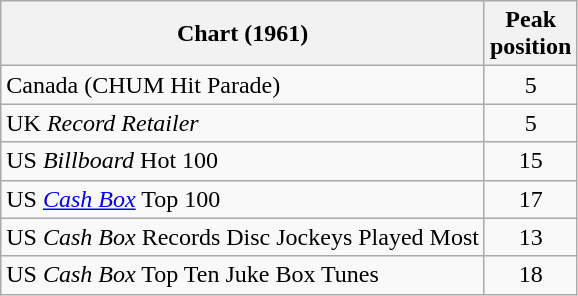<table class="wikitable sortable">
<tr>
<th>Chart (1961)</th>
<th>Peak<br>position</th>
</tr>
<tr>
<td>Canada (CHUM Hit Parade)</td>
<td align="center">5</td>
</tr>
<tr>
<td>UK <em>Record Retailer</em></td>
<td align="center">5</td>
</tr>
<tr>
<td>US <em>Billboard</em> Hot 100</td>
<td align="center">15</td>
</tr>
<tr>
<td>US <em><a href='#'>Cash Box</a></em> Top 100</td>
<td align="center">17</td>
</tr>
<tr>
<td>US <em>Cash Box</em> Records Disc Jockeys Played Most</td>
<td align="center">13</td>
</tr>
<tr>
<td>US <em>Cash Box</em> Top Ten Juke Box Tunes</td>
<td align="center">18</td>
</tr>
</table>
